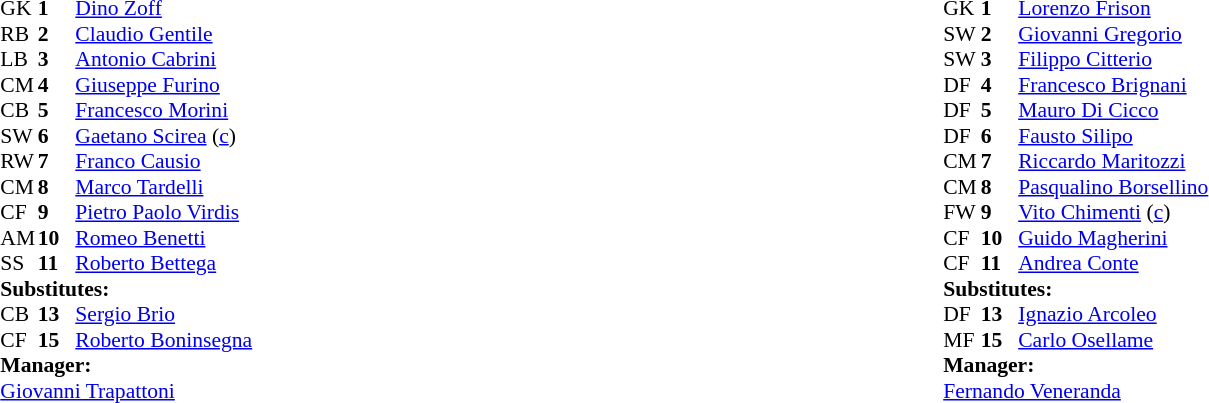<table width="100%">
<tr>
<td valign="top" width="50%"><br><table style="font-size: 90%" cellspacing="0" cellpadding="0" align=center>
<tr>
<th width="25"></th>
<th width="25"></th>
</tr>
<tr>
<td>GK</td>
<td><strong>1</strong></td>
<td> <a href='#'>Dino Zoff</a></td>
</tr>
<tr>
<td>RB</td>
<td><strong>2</strong></td>
<td> <a href='#'>Claudio Gentile</a></td>
</tr>
<tr>
<td>LB</td>
<td><strong>3</strong></td>
<td> <a href='#'>Antonio Cabrini</a></td>
</tr>
<tr>
<td>CM</td>
<td><strong>4</strong></td>
<td> <a href='#'>Giuseppe Furino</a></td>
</tr>
<tr>
<td>CB</td>
<td><strong>5</strong></td>
<td> <a href='#'>Francesco Morini</a></td>
<td></td>
<td></td>
</tr>
<tr>
<td>SW</td>
<td><strong>6</strong></td>
<td> <a href='#'>Gaetano Scirea</a> (<a href='#'>c</a>)</td>
</tr>
<tr>
<td>RW</td>
<td><strong>7</strong></td>
<td> <a href='#'>Franco Causio</a></td>
</tr>
<tr>
<td>CM</td>
<td><strong>8</strong></td>
<td> <a href='#'>Marco Tardelli</a></td>
</tr>
<tr>
<td>CF</td>
<td><strong>9</strong></td>
<td> <a href='#'>Pietro Paolo Virdis</a></td>
<td></td>
<td></td>
</tr>
<tr>
<td>AM</td>
<td><strong>10</strong></td>
<td> <a href='#'>Romeo Benetti</a></td>
</tr>
<tr>
<td>SS</td>
<td><strong>11</strong></td>
<td> <a href='#'>Roberto Bettega</a></td>
</tr>
<tr>
<td colspan=4><strong>Substitutes:</strong></td>
</tr>
<tr>
<td>CB</td>
<td><strong>13</strong></td>
<td> <a href='#'>Sergio Brio</a></td>
<td></td>
<td></td>
</tr>
<tr>
<td>CF</td>
<td><strong>15</strong></td>
<td> <a href='#'>Roberto Boninsegna</a></td>
<td></td>
<td></td>
</tr>
<tr>
<td colspan=4><strong>Manager:</strong></td>
</tr>
<tr>
<td colspan="4"> <a href='#'>Giovanni Trapattoni</a></td>
</tr>
</table>
</td>
<td valign="top"></td>
<td valign="top" width="50%"><br><table style="font-size: 90%" cellspacing="0" cellpadding="0" align=center>
<tr>
<th width=25></th>
<th width=25></th>
</tr>
<tr>
<td>GK</td>
<td><strong>1</strong></td>
<td> <a href='#'>Lorenzo Frison</a></td>
</tr>
<tr>
<td>SW</td>
<td><strong>2</strong></td>
<td> <a href='#'>Giovanni Gregorio</a></td>
</tr>
<tr>
<td>SW</td>
<td><strong>3</strong></td>
<td> <a href='#'>Filippo Citterio</a></td>
</tr>
<tr>
<td>DF</td>
<td><strong>4</strong></td>
<td> <a href='#'>Francesco Brignani</a></td>
</tr>
<tr>
<td>DF</td>
<td><strong>5</strong></td>
<td> <a href='#'>Mauro Di Cicco</a></td>
</tr>
<tr>
<td>DF</td>
<td><strong>6</strong></td>
<td> <a href='#'>Fausto Silipo</a></td>
<td></td>
<td></td>
</tr>
<tr>
<td>CM</td>
<td><strong>7</strong></td>
<td> <a href='#'>Riccardo Maritozzi</a></td>
</tr>
<tr>
<td>CM</td>
<td><strong>8</strong></td>
<td> <a href='#'>Pasqualino Borsellino</a></td>
</tr>
<tr>
<td>FW</td>
<td><strong>9</strong></td>
<td> <a href='#'>Vito Chimenti</a> (<a href='#'>c</a>)</td>
</tr>
<tr>
<td>CF</td>
<td><strong>10</strong></td>
<td> <a href='#'>Guido Magherini</a></td>
<td></td>
<td></td>
</tr>
<tr>
<td>CF</td>
<td><strong>11</strong></td>
<td> <a href='#'>Andrea Conte</a></td>
</tr>
<tr>
<td colspan=4><strong>Substitutes:</strong></td>
</tr>
<tr>
<td>DF</td>
<td><strong>13</strong></td>
<td> <a href='#'>Ignazio Arcoleo</a></td>
<td></td>
<td></td>
</tr>
<tr>
<td>MF</td>
<td><strong>15</strong></td>
<td> <a href='#'>Carlo Osellame</a></td>
<td></td>
<td></td>
</tr>
<tr>
<td colspan=4><strong>Manager:</strong></td>
</tr>
<tr>
<td colspan="4"> <a href='#'>Fernando Veneranda</a></td>
</tr>
</table>
</td>
</tr>
</table>
